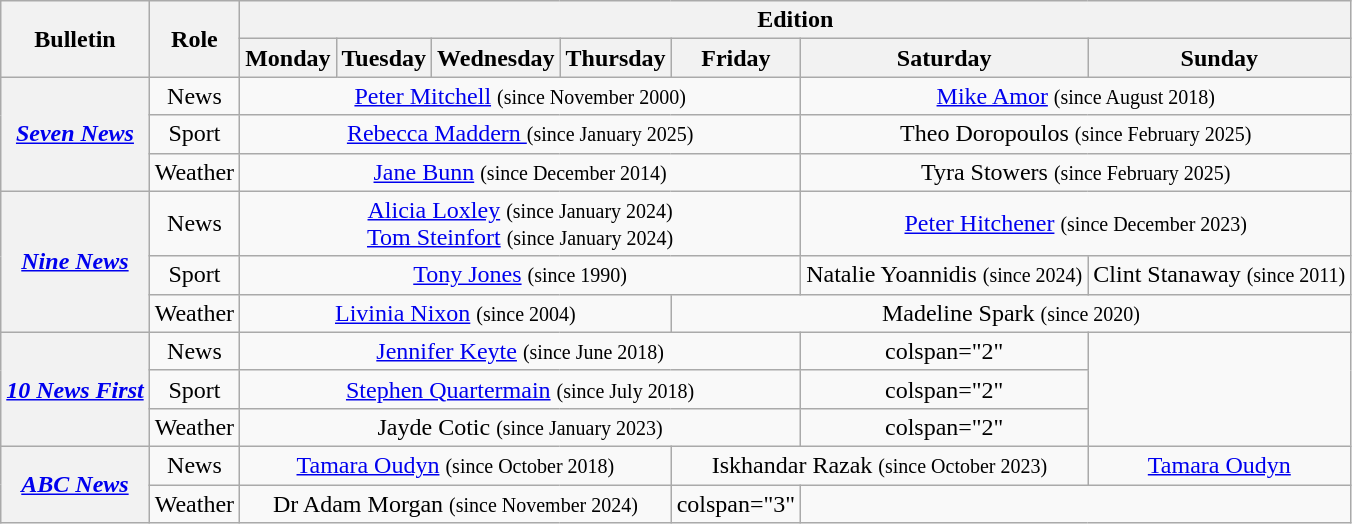<table class="wikitable plainrowheaders"  style="text-align:center;">
<tr>
<th scope="col" rowspan="2">Bulletin</th>
<th scope="col" rowspan="2">Role</th>
<th scope="col" colspan="7">Edition</th>
</tr>
<tr>
<th scope="col">Monday</th>
<th scope="col">Tuesday</th>
<th scope="col">Wednesday</th>
<th scope="col">Thursday</th>
<th scope="col">Friday</th>
<th scope="col">Saturday</th>
<th scope="col">Sunday</th>
</tr>
<tr>
<th scope="row" rowspan="3"><em><a href='#'>Seven News</a></em></th>
<td>News</td>
<td colspan="5"><a href='#'>Peter Mitchell</a> <small>(since November 2000)</small></td>
<td colspan="2"><a href='#'>Mike Amor</a> <small>(since August 2018)</small></td>
</tr>
<tr>
<td>Sport</td>
<td colspan="5"><a href='#'>Rebecca Maddern </a> <small>(since January 2025)</small></td>
<td colspan="2">Theo Doropoulos  <small>(since February 2025)</small></td>
</tr>
<tr>
<td>Weather</td>
<td colspan="5"><a href='#'>Jane Bunn</a> <small>(since December 2014)</small></td>
<td colspan="2">Tyra Stowers <small>(since February 2025)</small></td>
</tr>
<tr>
<th scope="row" rowspan="3"><em><a href='#'>Nine News</a></em></th>
<td>News</td>
<td colspan="5"><a href='#'>Alicia Loxley</a> <small>(since January 2024)</small> <br> <a href='#'>Tom Steinfort</a> <small>(since January 2024)</small></td>
<td colspan="2"><a href='#'>Peter Hitchener</a> <small>(since December 2023)</small></td>
</tr>
<tr>
<td>Sport</td>
<td colspan="5"><a href='#'>Tony Jones</a> <small>(since 1990)</small></td>
<td colspan="1">Natalie Yoannidis <small>(since 2024)</small></td>
<td colspan="1">Clint Stanaway <small>(since 2011)</small></td>
</tr>
<tr>
<td>Weather</td>
<td colspan="4"><a href='#'>Livinia Nixon</a> <small>(since 2004)</small></td>
<td colspan="3">Madeline Spark <small>(since 2020)</small></td>
</tr>
<tr>
<th scope="row" rowspan="3"><em><a href='#'>10 News First</a></em></th>
<td>News</td>
<td colspan="5"><a href='#'>Jennifer Keyte</a> <small>(since June 2018)</small></td>
<td>colspan="2" </td>
</tr>
<tr>
<td>Sport</td>
<td colspan="5"><a href='#'>Stephen Quartermain</a> <small>(since July 2018)</small></td>
<td>colspan="2" </td>
</tr>
<tr>
<td>Weather</td>
<td colspan="5">Jayde Cotic <small>(since January 2023)</small></td>
<td>colspan="2" </td>
</tr>
<tr>
<th scope="row" rowspan="3"><em><a href='#'>ABC News</a></em></th>
<td>News</td>
<td colspan="4"><a href='#'>Tamara Oudyn</a> <small>(since October 2018)</small></td>
<td colspan="2">Iskhandar Razak <small>(since October 2023)</small></td>
<td colspan="1"><a href='#'>Tamara Oudyn</a></td>
</tr>
<tr>
<td>Weather</td>
<td colspan="4">Dr Adam Morgan <small>(since November 2024)</small></td>
<td>colspan="3" </td>
</tr>
</table>
